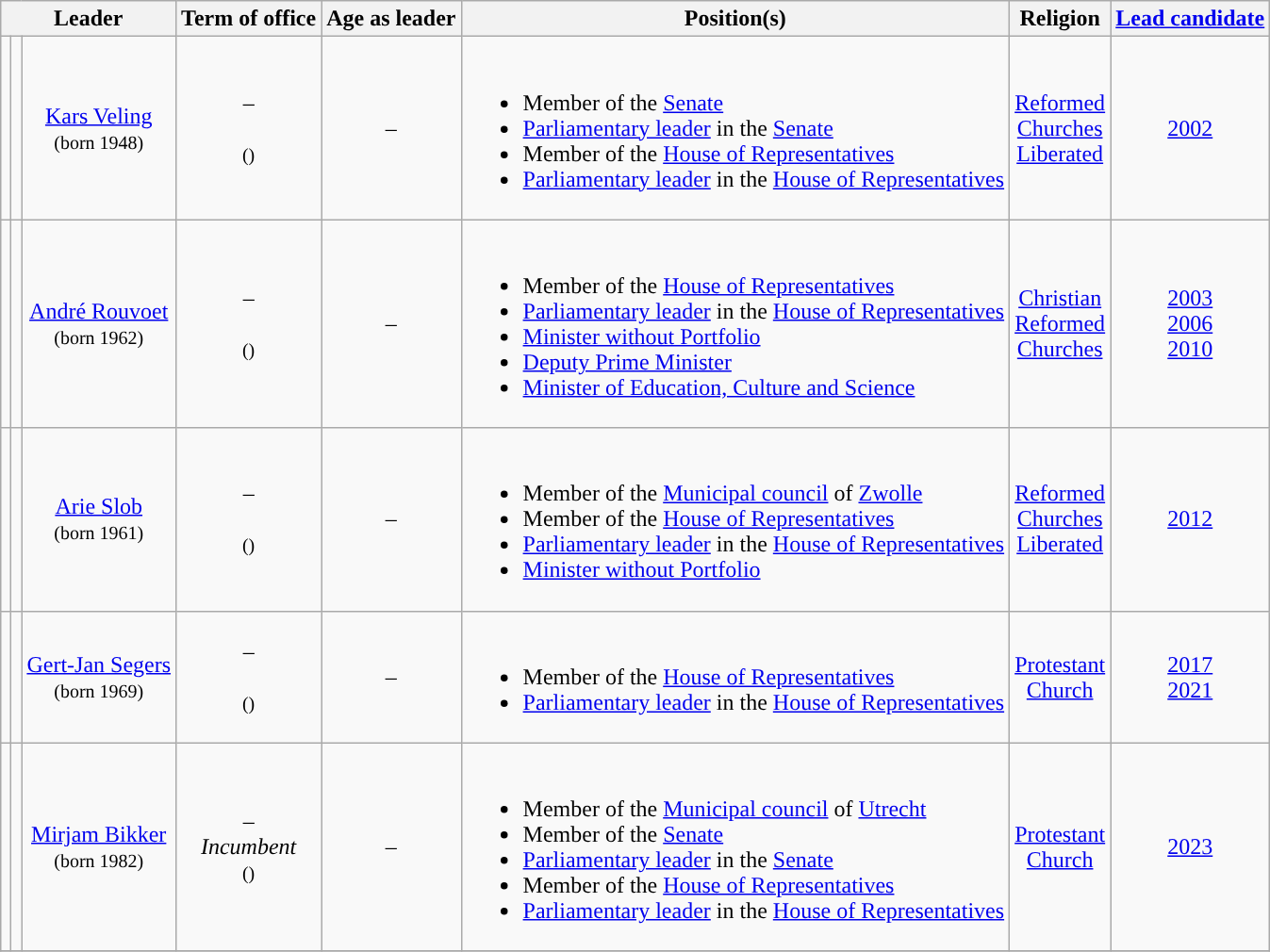<table class="wikitable" style="text-align:center">
<tr>
<th colspan=3>Leader</th>
<th>Term of office</th>
<th>Age as leader</th>
<th>Position(s)</th>
<th>Religion</th>
<th><a href='#'>Lead candidate</a></th>
</tr>
<tr>
<td style="background:"></td>
<td></td>
<td><a href='#'>Kars Veling</a> <br> <small>(born 1948)</small></td>
<td> – <br>  <br> <small>()</small>  <br> </td>
<td>–</td>
<td style="text-align:left"><br><ul><li>Member of the <a href='#'>Senate</a> </li><li><a href='#'>Parliamentary leader</a> in the <a href='#'>Senate</a> </li><li>Member of the <a href='#'>House of Representatives</a> </li><li><a href='#'>Parliamentary leader</a> in the <a href='#'>House of Representatives</a> </li></ul></td>
<td><a href='#'>Reformed <br> Churches <br> Liberated</a></td>
<td><a href='#'>2002</a></td>
</tr>
<tr>
<td style="background:"></td>
<td></td>
<td><a href='#'>André Rouvoet</a> <br> <small>(born 1962)</small></td>
<td> – <br>  <br> <small>()</small>  <br> </td>
<td>–</td>
<td style="text-align:left"><br><ul><li>Member of the <a href='#'>House of Representatives</a> </li><li><a href='#'>Parliamentary leader</a> in the <a href='#'>House of Representatives</a> </li><li><a href='#'>Minister without Portfolio</a> </li><li><a href='#'>Deputy Prime Minister</a> </li><li><a href='#'>Minister of Education, Culture and Science</a> </li></ul></td>
<td><a href='#'>Christian <br> Reformed <br> Churches</a></td>
<td><a href='#'>2003</a> <br> <a href='#'>2006</a> <br> <a href='#'>2010</a></td>
</tr>
<tr>
<td style="background:"></td>
<td></td>
<td><a href='#'>Arie Slob</a> <br> <small>(born 1961)</small></td>
<td> – <br>  <br> <small>()</small>  <br> </td>
<td>–</td>
<td style="text-align:left"><br><ul><li>Member of the <a href='#'>Municipal council</a> of <a href='#'>Zwolle</a> </li><li>Member of the <a href='#'>House of Representatives</a> </li><li><a href='#'>Parliamentary leader</a> in the <a href='#'>House of Representatives</a> </li><li><a href='#'>Minister without Portfolio</a> </li></ul></td>
<td><a href='#'>Reformed <br> Churches <br> Liberated</a></td>
<td><a href='#'>2012</a></td>
</tr>
<tr>
<td style="background:"></td>
<td></td>
<td><a href='#'>Gert-Jan Segers</a> <br> <small>(born 1969)</small></td>
<td> – <br>  <br> <small>()</small>  <br> </td>
<td>–</td>
<td style="text-align:left"><br><ul><li>Member of the <a href='#'>House of Representatives</a> </li><li><a href='#'>Parliamentary leader</a> in the <a href='#'>House of Representatives</a> </li></ul></td>
<td><a href='#'>Protestant <br> Church</a></td>
<td><a href='#'>2017</a> <br> <a href='#'>2021</a></td>
</tr>
<tr>
<td style="background:"></td>
<td></td>
<td><a href='#'>Mirjam Bikker</a> <br> <small>(born 1982)</small></td>
<td> – <br> <em>Incumbent</em> <br> <small>()</small> </td>
<td>–<em></em></td>
<td style="text-align:left"><br><ul><li>Member of the <a href='#'>Municipal council</a> of <a href='#'>Utrecht</a> </li><li>Member of the <a href='#'>Senate</a> </li><li><a href='#'>Parliamentary leader</a> in the <a href='#'>Senate</a> </li><li>Member of the <a href='#'>House of Representatives</a> </li><li><a href='#'>Parliamentary leader</a> in the <a href='#'>House of Representatives</a> </li></ul></td>
<td><a href='#'>Protestant <br> Church</a> <br> </td>
<td><a href='#'>2023</a></td>
</tr>
<tr>
</tr>
</table>
